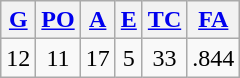<table class="wikitable">
<tr>
<th><a href='#'>G</a></th>
<th><a href='#'>PO</a></th>
<th><a href='#'>A</a></th>
<th><a href='#'>E</a></th>
<th><a href='#'>TC</a></th>
<th><a href='#'>FA</a></th>
</tr>
<tr align=center>
<td>12</td>
<td>11</td>
<td>17</td>
<td>5</td>
<td>33</td>
<td>.844</td>
</tr>
</table>
